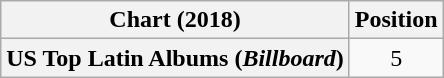<table class="wikitable plainrowheaders" style="text-align:center">
<tr>
<th scope="col">Chart (2018)</th>
<th scope="col">Position</th>
</tr>
<tr>
<th scope="row">US Top Latin Albums (<em>Billboard</em>)</th>
<td>5</td>
</tr>
</table>
